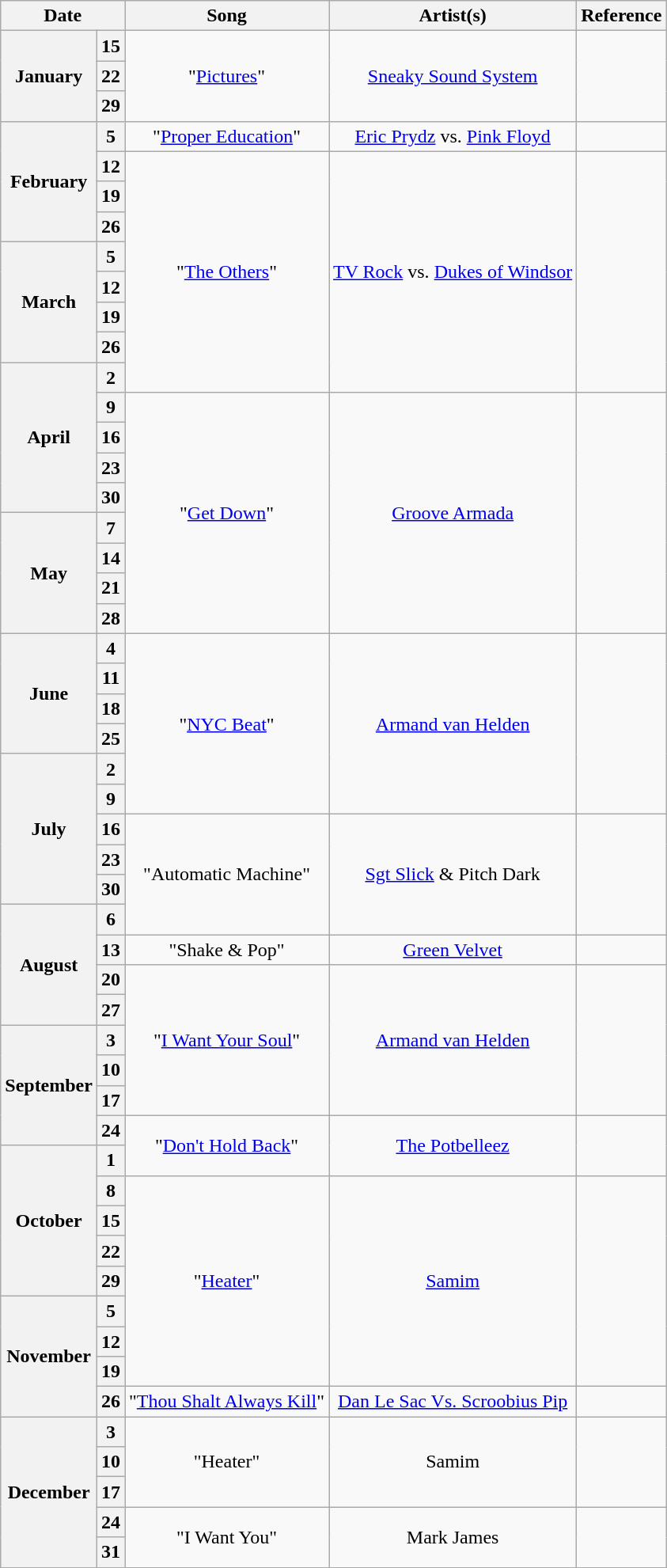<table class="wikitable">
<tr>
<th colspan="2">Date</th>
<th>Song</th>
<th>Artist(s)</th>
<th>Reference</th>
</tr>
<tr>
<th rowspan="3">January</th>
<th>15</th>
<td rowspan="3" style="text-align:center;">"<a href='#'>Pictures</a>"</td>
<td rowspan="3" style="text-align:center;"><a href='#'>Sneaky Sound System</a></td>
<td rowspan="3" style="text-align:center;"></td>
</tr>
<tr>
<th>22</th>
</tr>
<tr>
<th>29</th>
</tr>
<tr>
<th rowspan="4">February</th>
<th>5</th>
<td style="text-align:center;">"<a href='#'>Proper Education</a>"</td>
<td style="text-align:center;"><a href='#'>Eric Prydz</a> vs. <a href='#'>Pink Floyd</a></td>
<td style="text-align:center;"></td>
</tr>
<tr>
<th>12</th>
<td rowspan="8" style="text-align:center;">"<a href='#'>The Others</a>"</td>
<td rowspan="8" style="text-align:center;"><a href='#'>TV Rock</a> vs. <a href='#'>Dukes of Windsor</a></td>
<td rowspan="8" style="text-align:center;"></td>
</tr>
<tr>
<th>19</th>
</tr>
<tr>
<th>26</th>
</tr>
<tr>
<th rowspan="4">March</th>
<th>5</th>
</tr>
<tr>
<th>12</th>
</tr>
<tr>
<th>19</th>
</tr>
<tr>
<th>26</th>
</tr>
<tr>
<th rowspan="5">April</th>
<th>2</th>
</tr>
<tr>
<th>9</th>
<td rowspan="8" style="text-align:center;">"<a href='#'>Get Down</a>"</td>
<td rowspan="8" style="text-align:center;"><a href='#'>Groove Armada</a></td>
<td rowspan="8" style="text-align:center;"></td>
</tr>
<tr>
<th>16</th>
</tr>
<tr>
<th>23</th>
</tr>
<tr>
<th>30</th>
</tr>
<tr>
<th rowspan="4">May</th>
<th>7</th>
</tr>
<tr>
<th>14</th>
</tr>
<tr>
<th>21</th>
</tr>
<tr>
<th>28</th>
</tr>
<tr>
<th rowspan="4">June</th>
<th>4</th>
<td rowspan="6" style="text-align:center;">"<a href='#'>NYC Beat</a>"</td>
<td rowspan="6" style="text-align:center;"><a href='#'>Armand van Helden</a></td>
<td rowspan="6" style="text-align:center;"></td>
</tr>
<tr>
<th>11</th>
</tr>
<tr>
<th>18</th>
</tr>
<tr>
<th>25</th>
</tr>
<tr>
<th rowspan="5">July</th>
<th>2</th>
</tr>
<tr>
<th>9</th>
</tr>
<tr>
<th>16</th>
<td rowspan="4" style="text-align:center;">"Automatic Machine"</td>
<td rowspan="4" style="text-align:center;"><a href='#'>Sgt Slick</a> & Pitch Dark</td>
<td rowspan="4" style="text-align:center;"></td>
</tr>
<tr>
<th>23</th>
</tr>
<tr>
<th>30</th>
</tr>
<tr>
<th rowspan="4">August</th>
<th>6</th>
</tr>
<tr>
<th>13</th>
<td style="text-align:center;">"Shake & Pop"</td>
<td style="text-align:center;"><a href='#'>Green Velvet</a></td>
<td style="text-align:center;"></td>
</tr>
<tr>
<th>20</th>
<td rowspan="5" style="text-align:center;">"<a href='#'>I Want Your Soul</a>"</td>
<td rowspan="5" style="text-align:center;"><a href='#'>Armand van Helden</a></td>
<td rowspan="5" style="text-align:center;"></td>
</tr>
<tr>
<th>27</th>
</tr>
<tr>
<th rowspan="4">September</th>
<th>3</th>
</tr>
<tr>
<th>10</th>
</tr>
<tr>
<th>17</th>
</tr>
<tr>
<th>24</th>
<td rowspan="2" style="text-align:center;">"<a href='#'>Don't Hold Back</a>"</td>
<td rowspan="2" style="text-align:center;"><a href='#'>The Potbelleez</a></td>
<td rowspan="2" style="text-align:center;"></td>
</tr>
<tr>
<th rowspan="5">October</th>
<th>1</th>
</tr>
<tr>
<th>8</th>
<td rowspan="7" style="text-align:center;">"<a href='#'>Heater</a>"</td>
<td rowspan="7" style="text-align:center;"><a href='#'>Samim</a></td>
<td rowspan="7" style="text-align:center;"></td>
</tr>
<tr>
<th>15</th>
</tr>
<tr>
<th>22</th>
</tr>
<tr>
<th>29</th>
</tr>
<tr>
<th rowspan="4">November</th>
<th>5</th>
</tr>
<tr>
<th>12</th>
</tr>
<tr>
<th>19</th>
</tr>
<tr>
<th>26</th>
<td style="text-align:center;">"<a href='#'>Thou Shalt Always Kill</a>"</td>
<td style="text-align:center;"><a href='#'>Dan Le Sac Vs. Scroobius Pip</a></td>
<td style="text-align:center;"></td>
</tr>
<tr>
<th rowspan="5">December</th>
<th>3</th>
<td rowspan="3" style="text-align:center;">"Heater"</td>
<td rowspan="3" style="text-align:center;">Samim</td>
<td rowspan="3" style="text-align:center;"></td>
</tr>
<tr>
<th>10</th>
</tr>
<tr>
<th>17</th>
</tr>
<tr>
<th>24</th>
<td rowspan="2" style="text-align:center;">"I Want You"</td>
<td rowspan="2" style="text-align:center;">Mark James</td>
<td rowspan="2" style="text-align:center;"></td>
</tr>
<tr>
<th>31</th>
</tr>
</table>
